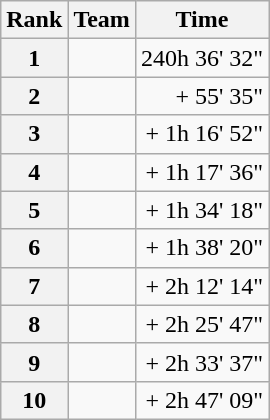<table class="wikitable" style="margin-bottom:0;">
<tr>
<th scope="col">Rank</th>
<th scope="col">Team</th>
<th scope="col">Time</th>
</tr>
<tr>
<th scope="row">1</th>
<td>  </td>
<td align="right">240h 36' 32"</td>
</tr>
<tr>
<th scope="row">2</th>
<td> </td>
<td align="right">+ 55' 35"</td>
</tr>
<tr>
<th scope="row">3</th>
<td> </td>
<td align="right">+ 1h 16' 52"</td>
</tr>
<tr>
<th scope="row">4</th>
<td> </td>
<td align="right">+ 1h 17' 36"</td>
</tr>
<tr>
<th scope="row">5</th>
<td> </td>
<td align="right">+ 1h 34' 18"</td>
</tr>
<tr>
<th scope="row">6</th>
<td> </td>
<td align="right">+ 1h 38' 20"</td>
</tr>
<tr>
<th scope="row">7</th>
<td> </td>
<td align="right">+ 2h 12' 14"</td>
</tr>
<tr>
<th scope="row">8</th>
<td> </td>
<td align="right">+ 2h 25' 47"</td>
</tr>
<tr>
<th scope="row">9</th>
<td> </td>
<td align="right">+ 2h 33' 37"</td>
</tr>
<tr>
<th scope="row">10</th>
<td> </td>
<td align="right">+ 2h 47' 09"</td>
</tr>
</table>
